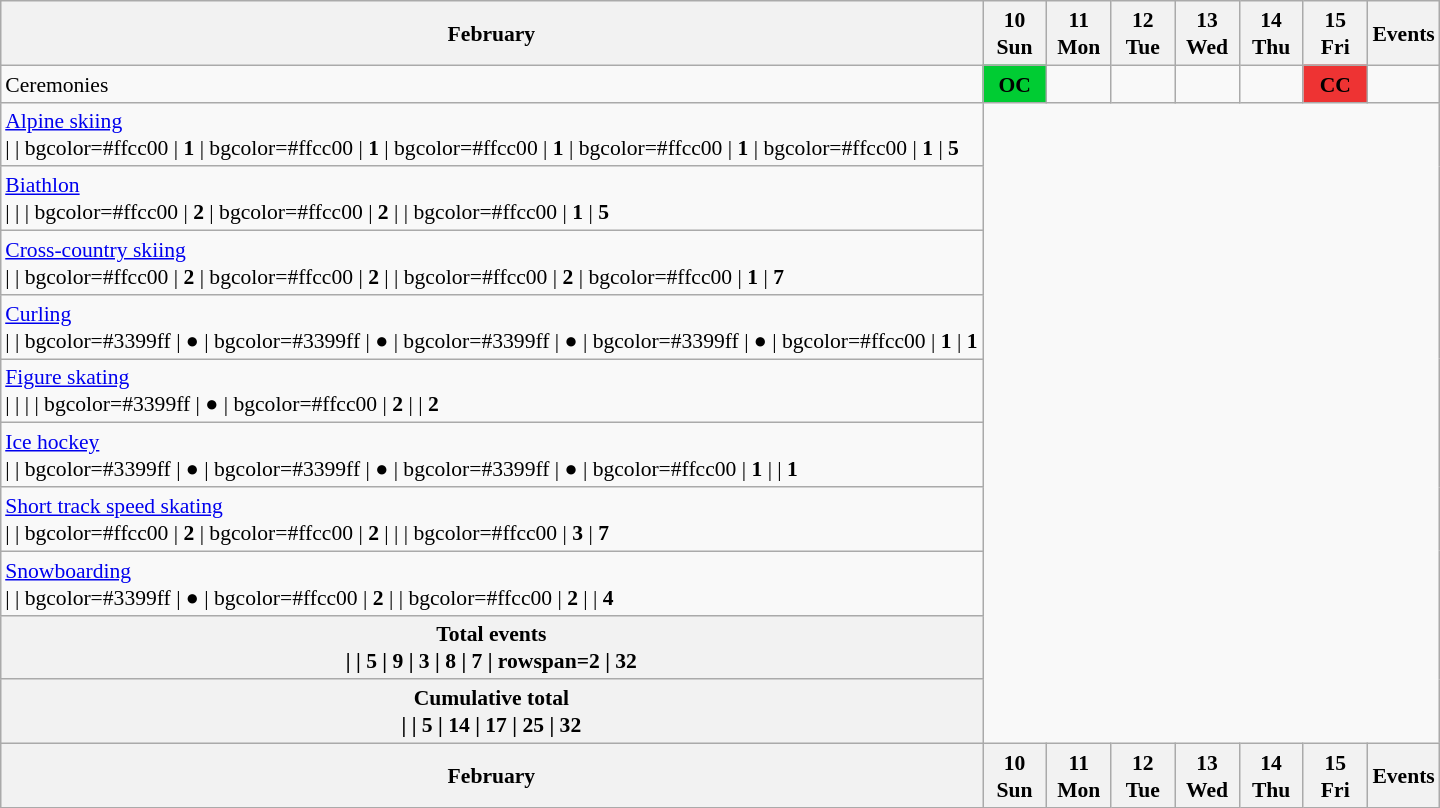<table class="wikitable" style="margin:0.5em auto; font-size:90%; line-height:1.25em">
<tr>
<th>February</th>
<th style="width:2.5em">10 <br> Sun</th>
<th style="width:2.5em">11 <br> Mon</th>
<th style="width:2.5em">12 <br> Tue</th>
<th style="width:2.5em">13 <br> Wed</th>
<th style="width:2.5em">14 <br> Thu</th>
<th style="width:2.5em">15 <br> Fri</th>
<th>Events</th>
</tr>
<tr>
<td>Ceremonies</td>
<td style="background:#00cc33; text-align:center"><strong>OC</strong></td>
<td></td>
<td></td>
<td></td>
<td></td>
<td style="background:#ee3333; text-align:center"><strong>CC</strong></td>
<td></td>
</tr>
<tr style="text-align:center">
<td style="text-align:left"> <a href='#'>Alpine skiing</a><br> | 
 | bgcolor=#ffcc00 | <strong>1</strong>
 | bgcolor=#ffcc00 | <strong>1</strong>
 | bgcolor=#ffcc00 | <strong>1</strong>
 | bgcolor=#ffcc00 | <strong>1</strong>
 | bgcolor=#ffcc00 | <strong>1</strong>
 | <strong>5</strong></td>
</tr>
<tr style="text-align:center">
<td style="text-align:left"> <a href='#'>Biathlon</a><br> | 
 | 
 | bgcolor=#ffcc00 | <strong>2</strong>
 | bgcolor=#ffcc00 | <strong>2</strong>
 |
 | bgcolor=#ffcc00 | <strong>1</strong>
 | <strong>5</strong></td>
</tr>
<tr style="text-align:center">
<td style="text-align:left"> <a href='#'>Cross-country skiing</a><br> | 
 | bgcolor=#ffcc00 | <strong>2</strong>
 | bgcolor=#ffcc00 | <strong>2</strong>
 | 
 | bgcolor=#ffcc00 | <strong>2</strong>
 | bgcolor=#ffcc00 | <strong>1</strong>
 | <strong>7</strong></td>
</tr>
<tr style="text-align:center">
<td style="text-align:left"> <a href='#'>Curling</a><br> | 
 | bgcolor=#3399ff | ●
 | bgcolor=#3399ff | ●
 | bgcolor=#3399ff | ●
 | bgcolor=#3399ff | ●
 | bgcolor=#ffcc00 | <strong>1</strong>
 | <strong>1</strong></td>
</tr>
<tr style="text-align:center">
<td style="text-align:left"> <a href='#'>Figure skating</a><br> | 
 | 
 | 
 | bgcolor=#3399ff | ●
 | bgcolor=#ffcc00 | <strong>2</strong>
 | 
 | <strong>2</strong></td>
</tr>
<tr style="text-align:center">
<td style="text-align:left"> <a href='#'>Ice hockey</a><br> | 
 | bgcolor=#3399ff | ●
 | bgcolor=#3399ff | ●
 | bgcolor=#3399ff | ●
 | bgcolor=#ffcc00 | <strong>1</strong>
 | 
 | <strong>1</strong></td>
</tr>
<tr style="text-align:center">
<td style="text-align:left"> <a href='#'>Short track speed skating</a><br> | 
 | bgcolor=#ffcc00 | <strong>2</strong>
 | bgcolor=#ffcc00 | <strong>2</strong>
 | 
 | 
 | bgcolor=#ffcc00 | <strong>3</strong>
 | <strong>7</strong></td>
</tr>
<tr style="text-align:center">
<td style="text-align:left"> <a href='#'>Snowboarding</a><br> | 
 | bgcolor=#3399ff | ●
 | bgcolor=#ffcc00 | <strong>2</strong>
 |
 | bgcolor=#ffcc00 | <strong>2</strong>
 | 
 | <strong>4</strong></td>
</tr>
<tr align=center>
<th>Total events<br> | 
 | 5
 | 9
 | 3
 | 8
 | 7
 | rowspan=2 | <strong>32</strong></th>
</tr>
<tr align=center>
<th>Cumulative total<br> | 
 | 5
 | 14
 | 17
 | 25
 | 32</th>
</tr>
<tr>
<th>February</th>
<th style="width:2.5em">10 <br> Sun</th>
<th style="width:2.5em">11 <br> Mon</th>
<th style="width:2.5em">12 <br> Tue</th>
<th style="width:2.5em">13 <br> Wed</th>
<th style="width:2.5em">14 <br> Thu</th>
<th style="width:2.5em">15 <br> Fri</th>
<th>Events</th>
</tr>
</table>
